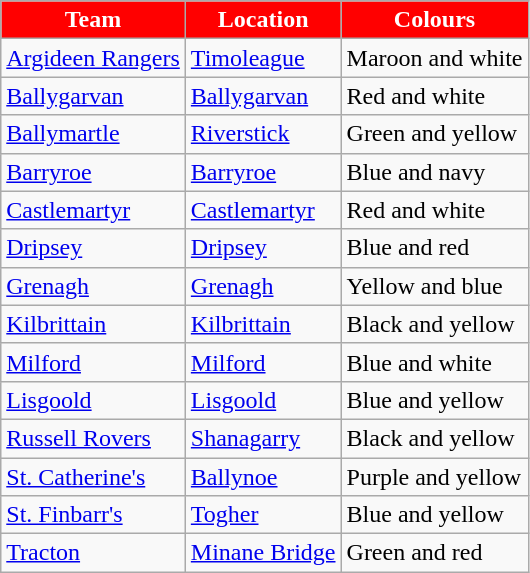<table class="wikitable sortable">
<tr>
<th style="background:red;color:white">Team</th>
<th style="background:red;color:white">Location</th>
<th style="background:red;color:white">Colours</th>
</tr>
<tr>
<td><a href='#'>Argideen Rangers</a></td>
<td><a href='#'>Timoleague</a></td>
<td>Maroon and white</td>
</tr>
<tr>
<td><a href='#'>Ballygarvan</a></td>
<td><a href='#'>Ballygarvan</a></td>
<td>Red and white</td>
</tr>
<tr>
<td><a href='#'>Ballymartle</a></td>
<td><a href='#'>Riverstick</a></td>
<td>Green and yellow</td>
</tr>
<tr>
<td><a href='#'>Barryroe</a></td>
<td><a href='#'>Barryroe</a></td>
<td>Blue and navy</td>
</tr>
<tr>
<td><a href='#'>Castlemartyr</a></td>
<td><a href='#'>Castlemartyr</a></td>
<td>Red and white</td>
</tr>
<tr>
<td><a href='#'>Dripsey</a></td>
<td><a href='#'>Dripsey</a></td>
<td>Blue and red</td>
</tr>
<tr>
<td><a href='#'>Grenagh</a></td>
<td><a href='#'>Grenagh</a></td>
<td>Yellow and blue</td>
</tr>
<tr>
<td><a href='#'>Kilbrittain</a></td>
<td><a href='#'>Kilbrittain</a></td>
<td>Black and yellow</td>
</tr>
<tr>
<td><a href='#'>Milford</a></td>
<td><a href='#'>Milford</a></td>
<td>Blue and white</td>
</tr>
<tr>
<td><a href='#'>Lisgoold</a></td>
<td><a href='#'>Lisgoold</a></td>
<td>Blue and yellow</td>
</tr>
<tr>
<td><a href='#'>Russell Rovers</a></td>
<td><a href='#'>Shanagarry</a></td>
<td>Black and yellow</td>
</tr>
<tr>
<td><a href='#'>St. Catherine's</a></td>
<td><a href='#'>Ballynoe</a></td>
<td>Purple and yellow</td>
</tr>
<tr>
<td><a href='#'>St. Finbarr's</a></td>
<td><a href='#'>Togher</a></td>
<td>Blue and yellow</td>
</tr>
<tr>
<td><a href='#'>Tracton</a></td>
<td><a href='#'>Minane Bridge</a></td>
<td>Green and red</td>
</tr>
</table>
